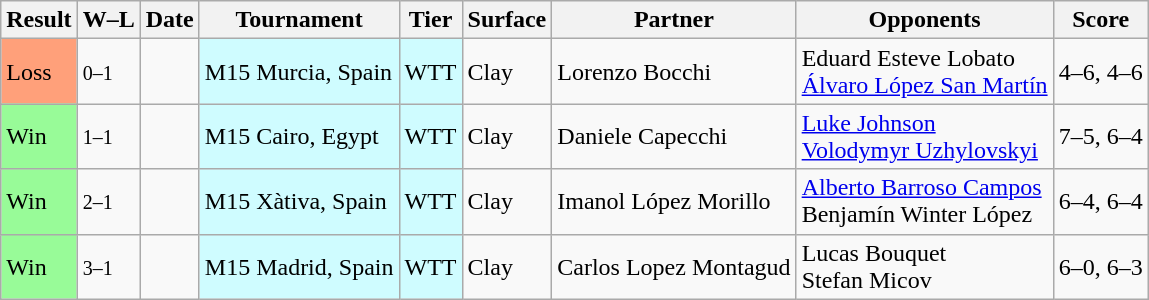<table class="sortable wikitable">
<tr>
<th>Result</th>
<th class="unsortable">W–L</th>
<th>Date</th>
<th>Tournament</th>
<th>Tier</th>
<th>Surface</th>
<th>Partner</th>
<th>Opponents</th>
<th class="unsortable">Score</th>
</tr>
<tr>
<td bgcolor=FFA07A>Loss</td>
<td><small>0–1</small></td>
<td></td>
<td style="background:#cffcff;">M15 Murcia, Spain</td>
<td style="background:#cffcff;">WTT</td>
<td>Clay</td>
<td> Lorenzo Bocchi</td>
<td> Eduard Esteve Lobato<br> <a href='#'>Álvaro López San Martín</a></td>
<td>4–6, 4–6</td>
</tr>
<tr>
<td bgcolor=98FB98>Win</td>
<td><small>1–1</small></td>
<td></td>
<td style="background:#cffcff;">M15 Cairo, Egypt</td>
<td style="background:#cffcff;">WTT</td>
<td>Clay</td>
<td> Daniele Capecchi</td>
<td> <a href='#'>Luke Johnson</a><br> <a href='#'>Volodymyr Uzhylovskyi</a></td>
<td>7–5, 6–4</td>
</tr>
<tr>
<td bgcolor=98FB98>Win</td>
<td><small>2–1</small></td>
<td></td>
<td style="background:#cffcff;">M15 Xàtiva, Spain</td>
<td style="background:#cffcff;">WTT</td>
<td>Clay</td>
<td> Imanol López Morillo</td>
<td> <a href='#'>Alberto Barroso Campos</a><br> Benjamín Winter López</td>
<td>6–4, 6–4</td>
</tr>
<tr>
<td bgcolor=98FB98>Win</td>
<td><small>3–1</small></td>
<td></td>
<td style="background:#cffcff;">M15 Madrid, Spain</td>
<td style="background:#cffcff;">WTT</td>
<td>Clay</td>
<td> Carlos Lopez Montagud</td>
<td> Lucas Bouquet<br> Stefan Micov</td>
<td>6–0, 6–3</td>
</tr>
</table>
